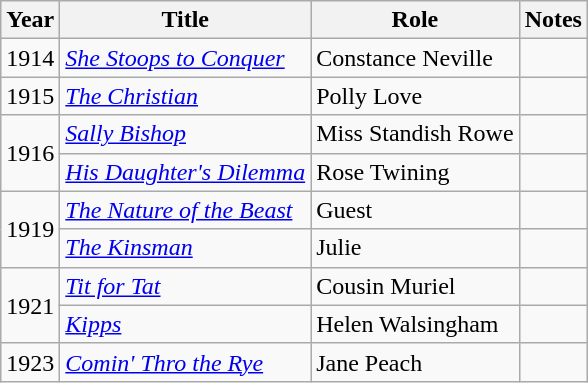<table class="wikitable sortable">
<tr>
<th>Year</th>
<th>Title</th>
<th>Role</th>
<th class = "unsortable">Notes</th>
</tr>
<tr>
<td>1914</td>
<td><em><a href='#'>She Stoops to Conquer</a></em></td>
<td>Constance Neville</td>
<td></td>
</tr>
<tr>
<td>1915</td>
<td><em><a href='#'>The Christian</a></em></td>
<td>Polly Love</td>
<td></td>
</tr>
<tr>
<td rowspan=2>1916</td>
<td><em><a href='#'>Sally Bishop</a></em></td>
<td>Miss Standish Rowe</td>
<td></td>
</tr>
<tr>
<td><em><a href='#'>His Daughter's Dilemma</a></em></td>
<td>Rose Twining</td>
<td></td>
</tr>
<tr>
<td rowspan=2>1919</td>
<td><em><a href='#'>The Nature of the Beast</a></em></td>
<td>Guest</td>
<td></td>
</tr>
<tr>
<td><em><a href='#'>The Kinsman</a></em></td>
<td>Julie</td>
<td></td>
</tr>
<tr>
<td rowspan=2>1921</td>
<td><em><a href='#'>Tit for Tat</a></em></td>
<td>Cousin Muriel</td>
<td></td>
</tr>
<tr>
<td><em><a href='#'>Kipps</a></em></td>
<td>Helen Walsingham</td>
<td></td>
</tr>
<tr>
<td>1923</td>
<td><em><a href='#'>Comin' Thro the Rye</a></em></td>
<td>Jane Peach</td>
<td></td>
</tr>
</table>
